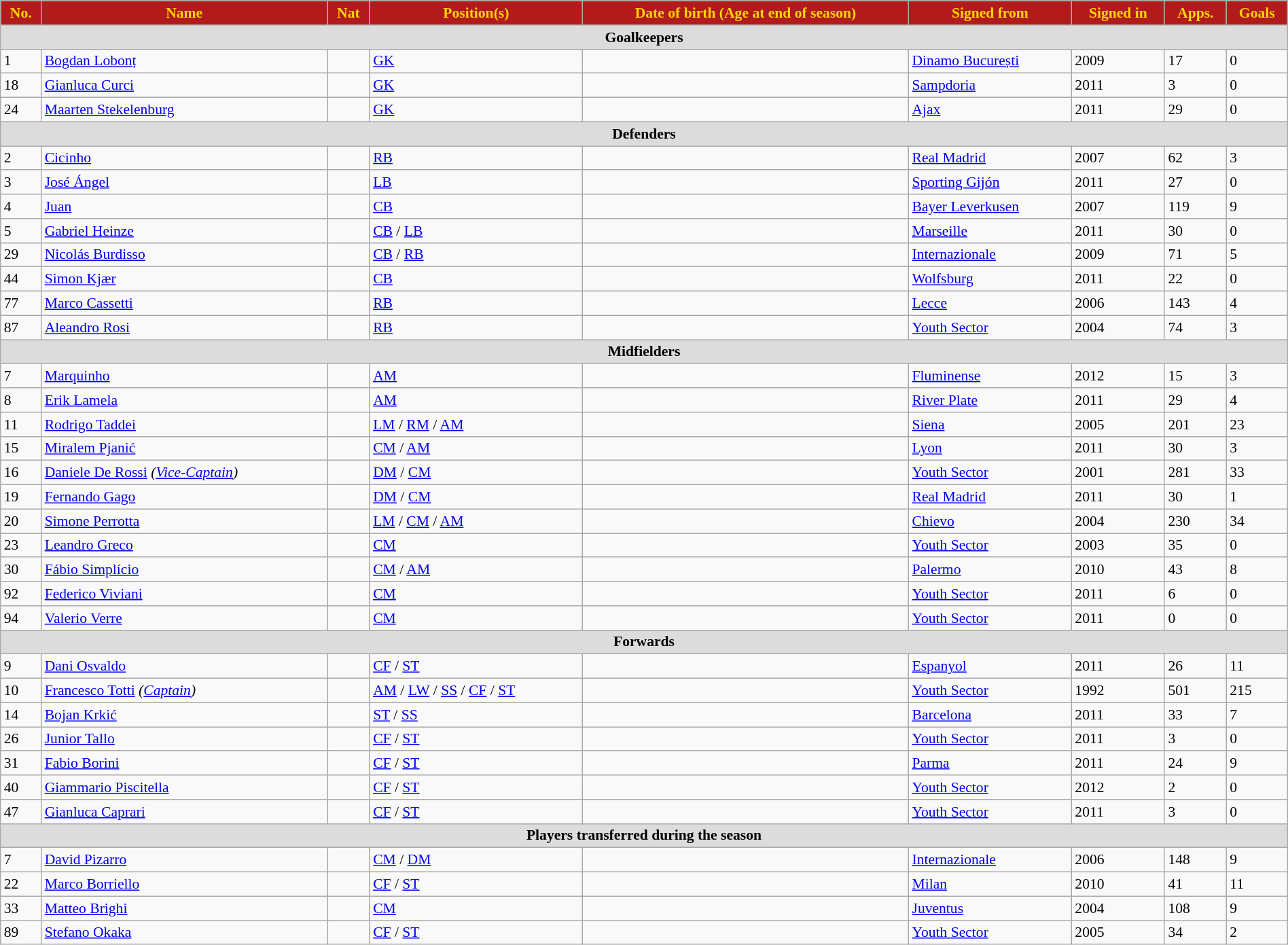<table class="wikitable" style="text-align:left; font-size:90%; width:100%">
<tr>
<th style="background:#B21B1C; color:#FFD700; text-align:center;">No.</th>
<th style="background:#B21B1C; color:#FFD700; text-align:center;">Name</th>
<th style="background:#B21B1C; color:#FFD700; text-align:center;">Nat</th>
<th style="background:#B21B1C; color:#FFD700; text-align:center;">Position(s)</th>
<th style="background:#B21B1C; color:#FFD700; text-align:center;">Date of birth (Age at end of season)</th>
<th style="background:#B21B1C; color:#FFD700; text-align:center;">Signed from</th>
<th style="background:#B21B1C; color:#FFD700; text-align:center;">Signed in</th>
<th style="background:#B21B1C; color:#FFD700; text-align:center;">Apps.</th>
<th style="background:#B21B1C; color:#FFD700; text-align:center;">Goals</th>
</tr>
<tr>
<th colspan=10 style="background:#DCDCDC; text-align:center;">Goalkeepers</th>
</tr>
<tr>
<td>1</td>
<td><a href='#'>Bogdan Lobonț</a></td>
<td></td>
<td><a href='#'>GK</a></td>
<td></td>
<td> <a href='#'>Dinamo București</a></td>
<td>2009</td>
<td>17</td>
<td>0</td>
</tr>
<tr>
<td>18</td>
<td><a href='#'>Gianluca Curci</a></td>
<td></td>
<td><a href='#'>GK</a></td>
<td></td>
<td> <a href='#'>Sampdoria</a></td>
<td>2011</td>
<td>3</td>
<td>0</td>
</tr>
<tr>
<td>24</td>
<td><a href='#'>Maarten Stekelenburg</a></td>
<td></td>
<td><a href='#'>GK</a></td>
<td></td>
<td> <a href='#'>Ajax</a></td>
<td>2011</td>
<td>29</td>
<td>0</td>
</tr>
<tr>
<th colspan=10 style="background:#DCDCDC; text-align:center;">Defenders</th>
</tr>
<tr>
<td>2</td>
<td><a href='#'>Cicinho</a></td>
<td></td>
<td><a href='#'>RB</a></td>
<td></td>
<td> <a href='#'>Real Madrid</a></td>
<td>2007</td>
<td>62</td>
<td>3</td>
</tr>
<tr>
<td>3</td>
<td><a href='#'>José Ángel</a></td>
<td></td>
<td><a href='#'>LB</a></td>
<td></td>
<td> <a href='#'>Sporting Gijón</a></td>
<td>2011</td>
<td>27</td>
<td>0</td>
</tr>
<tr>
<td>4</td>
<td><a href='#'>Juan</a></td>
<td></td>
<td><a href='#'>CB</a></td>
<td></td>
<td> <a href='#'>Bayer Leverkusen</a></td>
<td>2007</td>
<td>119</td>
<td>9</td>
</tr>
<tr>
<td>5</td>
<td><a href='#'>Gabriel Heinze</a></td>
<td></td>
<td><a href='#'>CB</a> / <a href='#'>LB</a></td>
<td></td>
<td> <a href='#'>Marseille</a></td>
<td>2011</td>
<td>30</td>
<td>0</td>
</tr>
<tr>
<td>29</td>
<td><a href='#'>Nicolás Burdisso</a></td>
<td></td>
<td><a href='#'>CB</a> / <a href='#'>RB</a></td>
<td></td>
<td> <a href='#'>Internazionale</a></td>
<td>2009</td>
<td>71</td>
<td>5</td>
</tr>
<tr>
<td>44</td>
<td><a href='#'>Simon Kjær</a></td>
<td></td>
<td><a href='#'>CB</a></td>
<td></td>
<td> <a href='#'>Wolfsburg</a></td>
<td>2011</td>
<td>22</td>
<td>0</td>
</tr>
<tr>
<td>77</td>
<td><a href='#'>Marco Cassetti</a></td>
<td></td>
<td><a href='#'>RB</a></td>
<td></td>
<td> <a href='#'>Lecce</a></td>
<td>2006</td>
<td>143</td>
<td>4</td>
</tr>
<tr>
<td>87</td>
<td><a href='#'>Aleandro Rosi</a></td>
<td></td>
<td><a href='#'>RB</a></td>
<td></td>
<td> <a href='#'>Youth Sector</a></td>
<td>2004</td>
<td>74</td>
<td>3</td>
</tr>
<tr>
<th colspan=10 style="background:#DCDCDC; text-align:center;">Midfielders</th>
</tr>
<tr>
<td>7</td>
<td><a href='#'>Marquinho</a></td>
<td></td>
<td><a href='#'>AM</a></td>
<td></td>
<td> <a href='#'>Fluminense</a></td>
<td>2012</td>
<td>15</td>
<td>3</td>
</tr>
<tr>
<td>8</td>
<td><a href='#'>Erik Lamela</a></td>
<td></td>
<td><a href='#'>AM</a></td>
<td></td>
<td> <a href='#'>River Plate</a></td>
<td>2011</td>
<td>29</td>
<td>4</td>
</tr>
<tr>
<td>11</td>
<td><a href='#'>Rodrigo Taddei</a></td>
<td></td>
<td><a href='#'>LM</a> / <a href='#'>RM</a> / <a href='#'>AM</a></td>
<td></td>
<td> <a href='#'>Siena</a></td>
<td>2005</td>
<td>201</td>
<td>23</td>
</tr>
<tr>
<td>15</td>
<td><a href='#'>Miralem Pjanić</a></td>
<td></td>
<td><a href='#'>CM</a> / <a href='#'>AM</a></td>
<td></td>
<td> <a href='#'>Lyon</a></td>
<td>2011</td>
<td>30</td>
<td>3</td>
</tr>
<tr>
<td>16</td>
<td><a href='#'>Daniele De Rossi</a> <em>(<a href='#'>Vice-Captain</a>)</em></td>
<td></td>
<td><a href='#'>DM</a> / <a href='#'>CM</a></td>
<td></td>
<td> <a href='#'>Youth Sector</a></td>
<td>2001</td>
<td>281</td>
<td>33</td>
</tr>
<tr>
<td>19</td>
<td><a href='#'>Fernando Gago</a></td>
<td></td>
<td><a href='#'>DM</a> / <a href='#'>CM</a></td>
<td></td>
<td> <a href='#'>Real Madrid</a></td>
<td>2011</td>
<td>30</td>
<td>1</td>
</tr>
<tr>
<td>20</td>
<td><a href='#'>Simone Perrotta</a></td>
<td></td>
<td><a href='#'>LM</a> / <a href='#'>CM</a> / <a href='#'>AM</a></td>
<td></td>
<td> <a href='#'>Chievo</a></td>
<td>2004</td>
<td>230</td>
<td>34</td>
</tr>
<tr>
<td>23</td>
<td><a href='#'>Leandro Greco</a></td>
<td></td>
<td><a href='#'>CM</a></td>
<td></td>
<td> <a href='#'>Youth Sector</a></td>
<td>2003</td>
<td>35</td>
<td>0</td>
</tr>
<tr>
<td>30</td>
<td><a href='#'>Fábio Simplício</a></td>
<td></td>
<td><a href='#'>CM</a> / <a href='#'>AM</a></td>
<td></td>
<td> <a href='#'>Palermo</a></td>
<td>2010</td>
<td>43</td>
<td>8</td>
</tr>
<tr>
<td>92</td>
<td><a href='#'>Federico Viviani</a></td>
<td></td>
<td><a href='#'>CM</a></td>
<td></td>
<td> <a href='#'>Youth Sector</a></td>
<td>2011</td>
<td>6</td>
<td>0</td>
</tr>
<tr>
<td>94</td>
<td><a href='#'>Valerio Verre</a></td>
<td></td>
<td><a href='#'>CM</a></td>
<td></td>
<td> <a href='#'>Youth Sector</a></td>
<td>2011</td>
<td>0</td>
<td>0</td>
</tr>
<tr>
<th colspan=10 style="background:#DCDCDC; text-align:center;">Forwards</th>
</tr>
<tr>
<td>9</td>
<td><a href='#'>Dani Osvaldo</a></td>
<td></td>
<td><a href='#'>CF</a> / <a href='#'>ST</a></td>
<td></td>
<td> <a href='#'>Espanyol</a></td>
<td>2011</td>
<td>26</td>
<td>11</td>
</tr>
<tr>
<td>10</td>
<td><a href='#'>Francesco Totti</a> <em>(<a href='#'>Captain</a>)</em></td>
<td></td>
<td><a href='#'>AM</a> / <a href='#'>LW</a> / <a href='#'>SS</a> / <a href='#'>CF</a> / <a href='#'>ST</a></td>
<td></td>
<td> <a href='#'>Youth Sector</a></td>
<td>1992</td>
<td>501</td>
<td>215</td>
</tr>
<tr>
<td>14</td>
<td><a href='#'>Bojan Krkić</a></td>
<td></td>
<td><a href='#'>ST</a> / <a href='#'>SS</a></td>
<td></td>
<td> <a href='#'>Barcelona</a></td>
<td>2011</td>
<td>33</td>
<td>7</td>
</tr>
<tr>
<td>26</td>
<td><a href='#'>Junior Tallo</a></td>
<td></td>
<td><a href='#'>CF</a> / <a href='#'>ST</a></td>
<td></td>
<td> <a href='#'>Youth Sector</a></td>
<td>2011</td>
<td>3</td>
<td>0</td>
</tr>
<tr>
<td>31</td>
<td><a href='#'>Fabio Borini</a></td>
<td></td>
<td><a href='#'>CF</a> / <a href='#'>ST</a></td>
<td></td>
<td> <a href='#'>Parma</a></td>
<td>2011</td>
<td>24</td>
<td>9</td>
</tr>
<tr>
<td>40</td>
<td><a href='#'>Giammario Piscitella</a></td>
<td></td>
<td><a href='#'>CF</a> / <a href='#'>ST</a></td>
<td></td>
<td> <a href='#'>Youth Sector</a></td>
<td>2012</td>
<td>2</td>
<td>0</td>
</tr>
<tr>
<td>47</td>
<td><a href='#'>Gianluca Caprari</a></td>
<td></td>
<td><a href='#'>CF</a> / <a href='#'>ST</a></td>
<td></td>
<td> <a href='#'>Youth Sector</a></td>
<td>2011</td>
<td>3</td>
<td>0</td>
</tr>
<tr>
<th colspan=10 style="background:#DCDCDC; text-align:center;">Players transferred during the season</th>
</tr>
<tr>
<td>7</td>
<td><a href='#'>David Pizarro</a></td>
<td></td>
<td><a href='#'>CM</a> / <a href='#'>DM</a></td>
<td></td>
<td> <a href='#'>Internazionale</a></td>
<td>2006</td>
<td>148</td>
<td>9</td>
</tr>
<tr>
<td>22</td>
<td><a href='#'>Marco Borriello</a></td>
<td></td>
<td><a href='#'>CF</a> / <a href='#'>ST</a></td>
<td></td>
<td> <a href='#'>Milan</a></td>
<td>2010</td>
<td>41</td>
<td>11</td>
</tr>
<tr>
<td>33</td>
<td><a href='#'>Matteo Brighi</a></td>
<td></td>
<td><a href='#'>CM</a></td>
<td></td>
<td> <a href='#'>Juventus</a></td>
<td>2004</td>
<td>108</td>
<td>9</td>
</tr>
<tr>
<td>89</td>
<td><a href='#'>Stefano Okaka</a></td>
<td></td>
<td><a href='#'>CF</a> / <a href='#'>ST</a></td>
<td></td>
<td> <a href='#'>Youth Sector</a></td>
<td>2005</td>
<td>34</td>
<td>2</td>
</tr>
</table>
